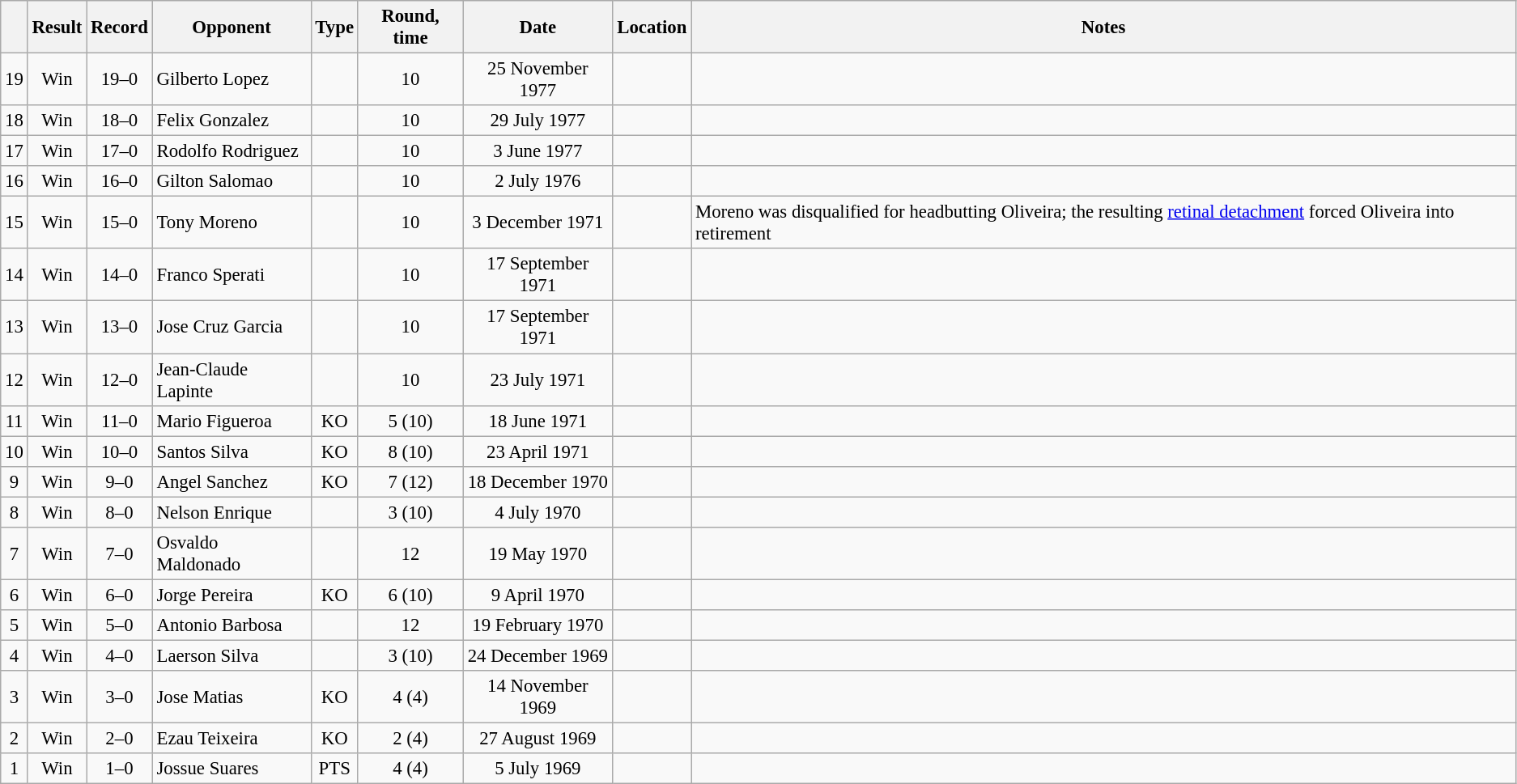<table class="wikitable" style="text-align:center; font-size:95%">
<tr>
<th></th>
<th>Result</th>
<th>Record</th>
<th>Opponent</th>
<th>Type</th>
<th>Round, time</th>
<th>Date</th>
<th>Location</th>
<th>Notes</th>
</tr>
<tr>
<td>19</td>
<td>Win</td>
<td>19–0</td>
<td style="text-align:left;"> Gilberto Lopez</td>
<td></td>
<td>10</td>
<td>25 November 1977</td>
<td style="text-align:left;"> </td>
<td style="text-align:left;"></td>
</tr>
<tr>
<td>18</td>
<td>Win</td>
<td>18–0</td>
<td style="text-align:left;"> Felix Gonzalez</td>
<td></td>
<td>10</td>
<td>29 July 1977</td>
<td style="text-align:left;"> </td>
<td style="text-align:left;"></td>
</tr>
<tr>
<td>17</td>
<td>Win</td>
<td>17–0</td>
<td style="text-align:left;"> Rodolfo Rodriguez</td>
<td></td>
<td>10</td>
<td>3 June 1977</td>
<td style="text-align:left;"> </td>
<td style="text-align:left;"></td>
</tr>
<tr>
<td>16</td>
<td>Win</td>
<td>16–0</td>
<td style="text-align:left;"> Gilton Salomao</td>
<td></td>
<td>10</td>
<td>2 July 1976</td>
<td style="text-align:left;"> </td>
<td style="text-align:left;"></td>
</tr>
<tr>
<td>15</td>
<td>Win</td>
<td>15–0</td>
<td style="text-align:left;"> Tony Moreno</td>
<td></td>
<td>10</td>
<td>3 December 1971</td>
<td style="text-align:left;"> </td>
<td style="text-align:left;">Moreno was disqualified for headbutting Oliveira; the resulting <a href='#'>retinal detachment</a> forced Oliveira into retirement</td>
</tr>
<tr>
<td>14</td>
<td>Win</td>
<td>14–0</td>
<td style="text-align:left;"> Franco Sperati</td>
<td></td>
<td>10</td>
<td>17 September 1971</td>
<td style="text-align:left;"> </td>
<td style="text-align:left;"></td>
</tr>
<tr>
<td>13</td>
<td>Win</td>
<td>13–0</td>
<td style="text-align:left;"> Jose Cruz Garcia</td>
<td></td>
<td>10</td>
<td>17 September 1971</td>
<td style="text-align:left;"> </td>
<td style="text-align:left;"></td>
</tr>
<tr>
<td>12</td>
<td>Win</td>
<td>12–0</td>
<td style="text-align:left;"> Jean-Claude Lapinte</td>
<td></td>
<td>10</td>
<td>23 July 1971</td>
<td style="text-align:left;"> </td>
<td style="text-align:left;"></td>
</tr>
<tr>
<td>11</td>
<td>Win</td>
<td>11–0</td>
<td style="text-align:left;"> Mario Figueroa</td>
<td>KO</td>
<td>5 (10)</td>
<td>18 June 1971</td>
<td style="text-align:left;"> </td>
<td style="text-align:left;"></td>
</tr>
<tr>
<td>10</td>
<td>Win</td>
<td>10–0</td>
<td style="text-align:left;"> Santos Silva</td>
<td>KO</td>
<td>8 (10)</td>
<td>23 April 1971</td>
<td style="text-align:left;"> </td>
<td style="text-align:left;"></td>
</tr>
<tr>
<td>9</td>
<td>Win</td>
<td>9–0</td>
<td style="text-align:left;"> Angel Sanchez</td>
<td>KO</td>
<td>7 (12)</td>
<td>18 December 1970</td>
<td style="text-align:left;"> </td>
<td style="text-align:left;"></td>
</tr>
<tr>
<td>8</td>
<td>Win</td>
<td>8–0</td>
<td style="text-align:left;"> Nelson Enrique</td>
<td></td>
<td>3 (10)</td>
<td>4 July 1970</td>
<td style="text-align:left;"> </td>
<td style="text-align:left;"></td>
</tr>
<tr>
<td>7</td>
<td>Win</td>
<td>7–0</td>
<td style="text-align:left;"> Osvaldo Maldonado</td>
<td></td>
<td>12</td>
<td>19 May 1970</td>
<td style="text-align:left;"> </td>
<td style="text-align:left;"></td>
</tr>
<tr>
<td>6</td>
<td>Win</td>
<td>6–0</td>
<td style="text-align:left;"> Jorge Pereira</td>
<td>KO</td>
<td>6 (10)</td>
<td>9 April 1970</td>
<td style="text-align:left;"> </td>
<td style="text-align:left;"></td>
</tr>
<tr>
<td>5</td>
<td>Win</td>
<td>5–0</td>
<td style="text-align:left;"> Antonio Barbosa</td>
<td></td>
<td>12</td>
<td>19 February 1970</td>
<td style="text-align:left;"> </td>
<td style="text-align:left;"></td>
</tr>
<tr>
<td>4</td>
<td>Win</td>
<td>4–0</td>
<td style="text-align:left;"> Laerson Silva</td>
<td></td>
<td>3 (10)</td>
<td>24 December 1969</td>
<td style="text-align:left;"> </td>
<td style="text-align:left;"></td>
</tr>
<tr>
<td>3</td>
<td>Win</td>
<td>3–0</td>
<td style="text-align:left;"> Jose Matias</td>
<td>KO</td>
<td>4 (4)</td>
<td>14 November 1969</td>
<td style="text-align:left;"> </td>
<td style="text-align:left;"></td>
</tr>
<tr>
<td>2</td>
<td>Win</td>
<td>2–0</td>
<td style="text-align:left;"> Ezau Teixeira</td>
<td>KO</td>
<td>2 (4)</td>
<td>27 August 1969</td>
<td style="text-align:left;"> </td>
<td style="text-align:left;"></td>
</tr>
<tr>
<td>1</td>
<td>Win</td>
<td>1–0</td>
<td style="text-align:left;"> Jossue Suares</td>
<td>PTS</td>
<td>4 (4)</td>
<td>5 July 1969</td>
<td style="text-align:left;"> </td>
<td style="text-align:left;"></td>
</tr>
</table>
